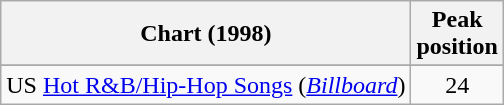<table class="wikitable sortable" border="1">
<tr>
<th>Chart (1998)</th>
<th>Peak<br>position</th>
</tr>
<tr>
</tr>
<tr>
</tr>
<tr>
</tr>
<tr>
<td>US <a href='#'>Hot R&B/Hip-Hop Songs</a> (<em><a href='#'>Billboard</a></em>)</td>
<td align="center">24</td>
</tr>
</table>
